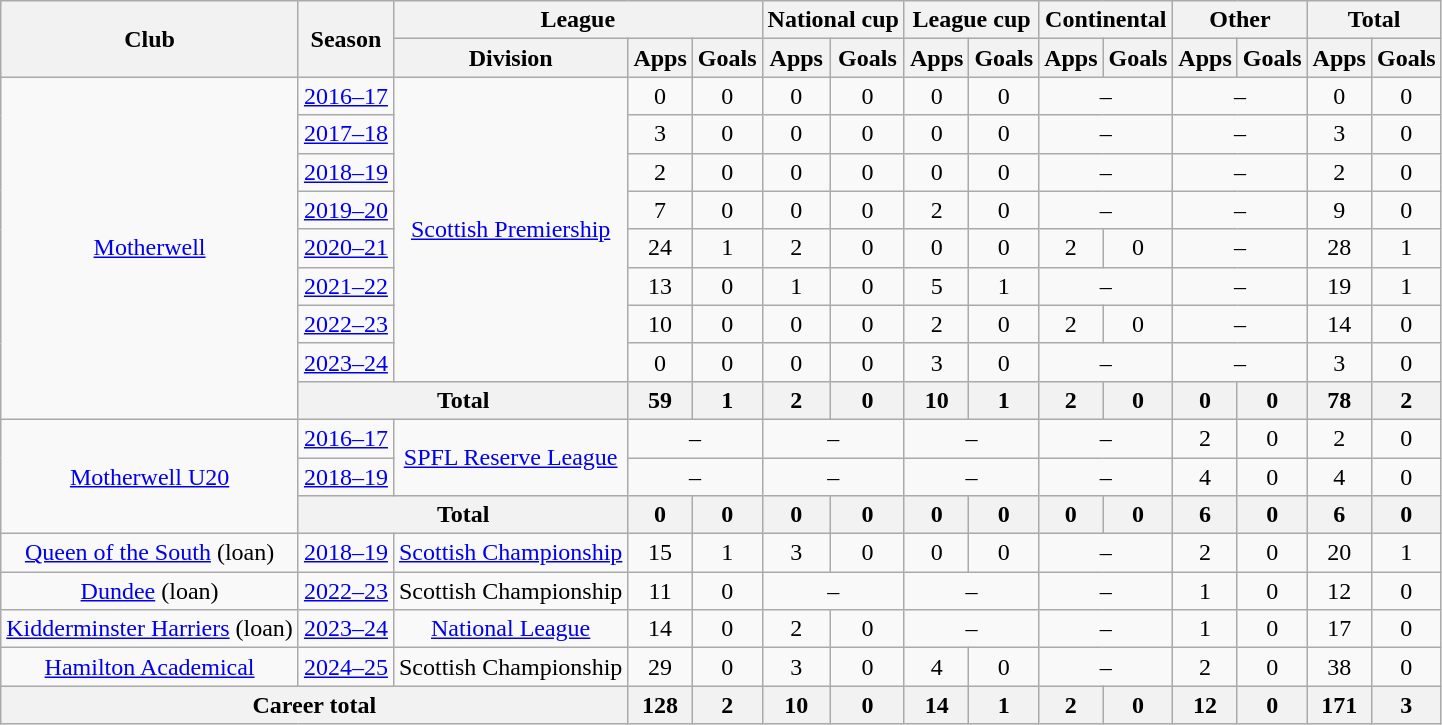<table class="wikitable" style="text-align: center;">
<tr>
<th rowspan="2">Club</th>
<th rowspan="2">Season</th>
<th colspan="3">League</th>
<th colspan="2">National cup</th>
<th colspan="2">League cup</th>
<th colspan="2">Continental</th>
<th colspan="2">Other</th>
<th colspan="2">Total</th>
</tr>
<tr>
<th>Division</th>
<th>Apps</th>
<th>Goals</th>
<th>Apps</th>
<th>Goals</th>
<th>Apps</th>
<th>Goals</th>
<th>Apps</th>
<th>Goals</th>
<th>Apps</th>
<th>Goals</th>
<th>Apps</th>
<th>Goals</th>
</tr>
<tr>
<td rowspan="9"><a href='#'>Motherwell</a></td>
<td><a href='#'>2016–17</a></td>
<td rowspan="8"><a href='#'>Scottish Premiership</a></td>
<td>0</td>
<td>0</td>
<td>0</td>
<td>0</td>
<td>0</td>
<td>0</td>
<td colspan="2">–</td>
<td colspan="2">–</td>
<td>0</td>
<td>0</td>
</tr>
<tr>
<td><a href='#'>2017–18</a></td>
<td>3</td>
<td>0</td>
<td>0</td>
<td>0</td>
<td>0</td>
<td>0</td>
<td colspan="2">–</td>
<td colspan="2">–</td>
<td>3</td>
<td>0</td>
</tr>
<tr>
<td><a href='#'>2018–19</a></td>
<td>2</td>
<td>0</td>
<td>0</td>
<td>0</td>
<td>0</td>
<td>0</td>
<td colspan="2">–</td>
<td colspan="2">–</td>
<td>2</td>
<td>0</td>
</tr>
<tr>
<td><a href='#'>2019–20</a></td>
<td>7</td>
<td>0</td>
<td>0</td>
<td>0</td>
<td>2</td>
<td>0</td>
<td colspan="2">–</td>
<td colspan="2">–</td>
<td>9</td>
<td>0</td>
</tr>
<tr>
<td><a href='#'>2020–21</a></td>
<td>24</td>
<td>1</td>
<td>2</td>
<td>0</td>
<td>0</td>
<td>0</td>
<td>2</td>
<td>0</td>
<td colspan="2">–</td>
<td>28</td>
<td>1</td>
</tr>
<tr>
<td><a href='#'>2021–22</a></td>
<td>13</td>
<td>0</td>
<td>1</td>
<td>0</td>
<td>5</td>
<td>1</td>
<td colspan="2">–</td>
<td colspan="2">–</td>
<td>19</td>
<td>1</td>
</tr>
<tr>
<td><a href='#'>2022–23</a></td>
<td>10</td>
<td>0</td>
<td>0</td>
<td>0</td>
<td>2</td>
<td>0</td>
<td>2</td>
<td>0</td>
<td colspan="2">–</td>
<td>14</td>
<td>0</td>
</tr>
<tr>
<td><a href='#'>2023–24</a></td>
<td>0</td>
<td>0</td>
<td>0</td>
<td>0</td>
<td>3</td>
<td>0</td>
<td colspan="2">–</td>
<td colspan="2">–</td>
<td>3</td>
<td>0</td>
</tr>
<tr>
<th colspan="2">Total</th>
<th>59</th>
<th>1</th>
<th>2</th>
<th>0</th>
<th>10</th>
<th>1</th>
<th>2</th>
<th>0</th>
<th>0</th>
<th>0</th>
<th>78</th>
<th>2</th>
</tr>
<tr>
<td rowspan="3"><a href='#'>Motherwell U20</a></td>
<td><a href='#'>2016–17</a></td>
<td rowspan="2"><a href='#'>SPFL Reserve League</a></td>
<td colspan="2">–</td>
<td colspan="2">–</td>
<td colspan="2">–</td>
<td colspan="2">–</td>
<td>2</td>
<td>0</td>
<td>2</td>
<td>0</td>
</tr>
<tr>
<td><a href='#'>2018–19</a></td>
<td colspan="2">–</td>
<td colspan="2">–</td>
<td colspan="2">–</td>
<td colspan="2">–</td>
<td>4</td>
<td>0</td>
<td>4</td>
<td>0</td>
</tr>
<tr>
<th colspan="2">Total</th>
<th>0</th>
<th>0</th>
<th>0</th>
<th>0</th>
<th>0</th>
<th>0</th>
<th>0</th>
<th>0</th>
<th>6</th>
<th>0</th>
<th>6</th>
<th>0</th>
</tr>
<tr>
<td><a href='#'>Queen of the South</a> (loan)</td>
<td><a href='#'>2018–19</a></td>
<td><a href='#'>Scottish Championship</a></td>
<td>15</td>
<td>1</td>
<td>3</td>
<td>0</td>
<td>0</td>
<td>0</td>
<td colspan="2">–</td>
<td>2</td>
<td>0</td>
<td>20</td>
<td>1</td>
</tr>
<tr>
<td><a href='#'>Dundee</a> (loan)</td>
<td><a href='#'>2022–23</a></td>
<td>Scottish Championship</td>
<td>11</td>
<td>0</td>
<td colspan="2">–</td>
<td colspan="2">–</td>
<td colspan="2">–</td>
<td>1</td>
<td>0</td>
<td>12</td>
<td>0</td>
</tr>
<tr>
<td><a href='#'>Kidderminster Harriers</a> (loan)</td>
<td><a href='#'>2023–24</a></td>
<td><a href='#'>National League</a></td>
<td>14</td>
<td>0</td>
<td>2</td>
<td>0</td>
<td colspan="2">–</td>
<td colspan="2">–</td>
<td>1</td>
<td>0</td>
<td>17</td>
<td>0</td>
</tr>
<tr>
<td><a href='#'>Hamilton Academical</a></td>
<td><a href='#'>2024–25</a></td>
<td>Scottish Championship</td>
<td>29</td>
<td>0</td>
<td>3</td>
<td>0</td>
<td>4</td>
<td>0</td>
<td colspan="2">–</td>
<td>2</td>
<td>0</td>
<td>38</td>
<td>0</td>
</tr>
<tr>
<th colspan="3">Career total</th>
<th>128</th>
<th>2</th>
<th>10</th>
<th>0</th>
<th>14</th>
<th>1</th>
<th>2</th>
<th>0</th>
<th>12</th>
<th>0</th>
<th>171</th>
<th>3</th>
</tr>
</table>
